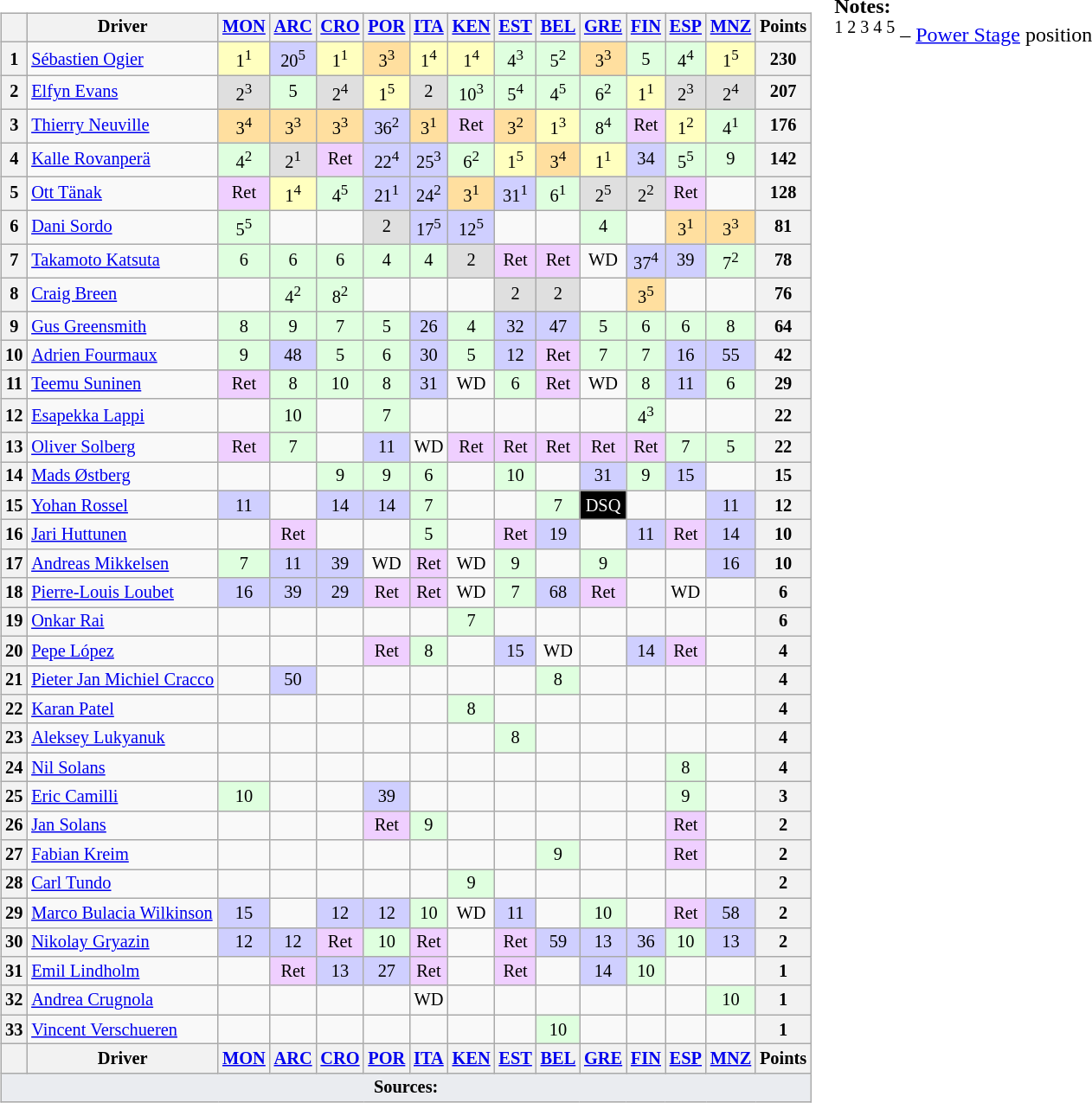<table>
<tr>
<td><br><table class="wikitable" style="font-size: 85%; text-align: center">
<tr valign="top">
<th valign="middle"></th>
<th valign="middle">Driver</th>
<th><a href='#'>MON</a><br></th>
<th><a href='#'>ARC</a><br></th>
<th><a href='#'>CRO</a><br></th>
<th><a href='#'>POR</a><br></th>
<th><a href='#'>ITA</a><br></th>
<th><a href='#'>KEN</a><br></th>
<th><a href='#'>EST</a><br></th>
<th><a href='#'>BEL</a><br></th>
<th><a href='#'>GRE</a><br></th>
<th><a href='#'>FIN</a><br></th>
<th><a href='#'>ESP</a><br></th>
<th><a href='#'>MNZ</a><br></th>
<th valign="middle">Points</th>
</tr>
<tr>
<th>1</th>
<td align="left"> <a href='#'>Sébastien Ogier</a></td>
<td style="background:#ffffbf">1<sup>1</sup></td>
<td style="background:#cfcfff">20<sup>5</sup></td>
<td style="background:#ffffbf">1<sup>1</sup></td>
<td style="background:#ffdf9f">3<sup>3</sup></td>
<td style="background:#ffffbf">1<sup>4</sup></td>
<td style="background:#ffffbf">1<sup>4</sup></td>
<td style="background:#dfffdf">4<sup>3</sup></td>
<td style="background:#dfffdf">5<sup>2</sup></td>
<td style="background:#ffdf9f">3<sup>3</sup></td>
<td style="background:#dfffdf">5</td>
<td style="background:#dfffdf">4<sup>4</sup></td>
<td style="background:#ffffbf">1<sup>5</sup></td>
<th>230</th>
</tr>
<tr>
<th>2</th>
<td align="left"> <a href='#'>Elfyn Evans</a></td>
<td style="background:#dfdfdf">2<sup>3</sup></td>
<td style="background:#dfffdf">5</td>
<td style="background:#dfdfdf">2<sup>4</sup></td>
<td style="background:#ffffbf">1<sup>5</sup></td>
<td style="background:#dfdfdf">2</td>
<td style="background:#dfffdf">10<sup>3</sup></td>
<td style="background:#dfffdf">5<sup>4</sup></td>
<td style="background:#dfffdf">4<sup>5</sup></td>
<td style="background:#dfffdf">6<sup>2</sup></td>
<td style="background:#ffffbf">1<sup>1</sup></td>
<td style="background:#dfdfdf">2<sup>3</sup></td>
<td style="background:#dfdfdf">2<sup>4</sup></td>
<th>207</th>
</tr>
<tr>
<th>3</th>
<td align="left"> <a href='#'>Thierry Neuville</a></td>
<td style="background:#ffdf9f">3<sup>4</sup></td>
<td style="background:#ffdf9f">3<sup>3</sup></td>
<td style="background:#ffdf9f">3<sup>3</sup></td>
<td style="background:#cfcfff">36<sup>2</sup></td>
<td style="background:#ffdf9f">3<sup>1</sup></td>
<td style="background:#efcfff">Ret</td>
<td style="background:#ffdf9f">3<sup>2</sup></td>
<td style="background:#ffffbf">1<sup>3</sup></td>
<td style="background:#dfffdf">8<sup>4</sup></td>
<td style="background:#efcfff">Ret</td>
<td style="background:#ffffbf">1<sup>2</sup></td>
<td style="background:#dfffdf">4<sup>1</sup></td>
<th>176</th>
</tr>
<tr>
<th>4</th>
<td align="left"> <a href='#'>Kalle Rovanperä</a></td>
<td style="background:#dfffdf">4<sup>2</sup></td>
<td style="background:#dfdfdf">2<sup>1</sup></td>
<td style="background:#efcfff">Ret</td>
<td style="background:#cfcfff">22<sup>4</sup></td>
<td style="background:#cfcfff">25<sup>3</sup></td>
<td style="background:#dfffdf">6<sup>2</sup></td>
<td style="background:#ffffbf">1<sup>5</sup></td>
<td style="background:#ffdf9f">3<sup>4</sup></td>
<td style="background:#ffffbf">1<sup>1</sup></td>
<td style="background:#cfcfff">34</td>
<td style="background:#dfffdf">5<sup>5</sup></td>
<td style="background:#dfffdf">9</td>
<th>142</th>
</tr>
<tr>
<th>5</th>
<td align="left"> <a href='#'>Ott Tänak</a></td>
<td style="background:#efcfff">Ret</td>
<td style="background:#ffffbf">1<sup>4</sup></td>
<td style="background:#dfffdf">4<sup>5</sup></td>
<td style="background:#cfcfff">21<sup>1</sup></td>
<td style="background:#cfcfff">24<sup>2</sup></td>
<td style="background:#ffdf9f">3<sup>1</sup></td>
<td style="background:#cfcfff">31<sup>1</sup></td>
<td style="background:#dfffdf">6<sup>1</sup></td>
<td style="background:#dfdfdf">2<sup>5</sup></td>
<td style="background:#dfdfdf">2<sup>2</sup></td>
<td style="background:#efcfff">Ret</td>
<td></td>
<th>128</th>
</tr>
<tr>
<th>6</th>
<td align="left"> <a href='#'>Dani Sordo</a></td>
<td style="background:#dfffdf">5<sup>5</sup></td>
<td></td>
<td></td>
<td style="background:#dfdfdf">2</td>
<td style="background:#cfcfff">17<sup>5</sup></td>
<td style="background:#cfcfff">12<sup>5</sup></td>
<td></td>
<td></td>
<td style="background:#dfffdf">4</td>
<td></td>
<td style="background:#ffdf9f">3<sup>1</sup></td>
<td style="background:#ffdf9f">3<sup>3</sup></td>
<th>81</th>
</tr>
<tr>
<th>7</th>
<td align="left"> <a href='#'>Takamoto Katsuta</a></td>
<td style="background:#dfffdf">6</td>
<td style="background:#dfffdf">6</td>
<td style="background:#dfffdf">6</td>
<td style="background:#dfffdf">4</td>
<td style="background:#dfffdf">4</td>
<td style="background:#dfdfdf">2</td>
<td style="background:#efcfff">Ret</td>
<td style="background:#efcfff">Ret</td>
<td>WD</td>
<td style="background:#cfcfff">37<sup>4</sup></td>
<td style="background:#cfcfff">39</td>
<td style="background:#dfffdf">7<sup>2</sup></td>
<th>78</th>
</tr>
<tr>
<th>8</th>
<td align="left"> <a href='#'>Craig Breen</a></td>
<td></td>
<td style="background:#dfffdf">4<sup>2</sup></td>
<td style="background:#dfffdf">8<sup>2</sup></td>
<td></td>
<td></td>
<td></td>
<td style="background:#dfdfdf">2</td>
<td style="background:#dfdfdf">2</td>
<td></td>
<td style="background:#ffdf9f">3<sup>5</sup></td>
<td></td>
<td></td>
<th>76</th>
</tr>
<tr>
<th>9</th>
<td align="left"> <a href='#'>Gus Greensmith</a></td>
<td style="background:#dfffdf">8</td>
<td style="background:#dfffdf">9</td>
<td style="background:#dfffdf">7</td>
<td style="background:#dfffdf">5</td>
<td style="background:#cfcfff">26</td>
<td style="background:#dfffdf">4</td>
<td style="background:#cfcfff">32</td>
<td style="background:#cfcfff">47</td>
<td style="background:#dfffdf">5</td>
<td style="background:#dfffdf">6</td>
<td style="background:#dfffdf">6</td>
<td style="background:#dfffdf">8</td>
<th>64</th>
</tr>
<tr>
<th>10</th>
<td align="left"> <a href='#'>Adrien Fourmaux</a></td>
<td style="background:#dfffdf">9</td>
<td style="background:#cfcfff">48</td>
<td style="background:#dfffdf">5</td>
<td style="background:#dfffdf">6</td>
<td style="background:#cfcfff">30</td>
<td style="background:#dfffdf">5</td>
<td style="background:#cfcfff">12</td>
<td style="background:#efcfff">Ret</td>
<td style="background:#dfffdf">7</td>
<td style="background:#dfffdf">7</td>
<td style="background:#cfcfff">16</td>
<td style="background:#cfcfff">55</td>
<th>42</th>
</tr>
<tr>
<th>11</th>
<td align="left"> <a href='#'>Teemu Suninen</a></td>
<td style="background:#efcfff">Ret</td>
<td style="background:#dfffdf">8</td>
<td style="background:#dfffdf">10</td>
<td style="background:#dfffdf">8</td>
<td style="background:#cfcfff">31</td>
<td>WD</td>
<td style="background:#dfffdf">6</td>
<td style="background:#efcfff">Ret</td>
<td>WD</td>
<td style="background:#dfffdf">8</td>
<td style="background:#cfcfff">11</td>
<td style="background:#dfffdf">6</td>
<th>29</th>
</tr>
<tr>
<th>12</th>
<td align="left"> <a href='#'>Esapekka Lappi</a></td>
<td></td>
<td style="background:#dfffdf">10</td>
<td></td>
<td style="background:#dfffdf">7</td>
<td></td>
<td></td>
<td></td>
<td></td>
<td></td>
<td style="background:#dfffdf">4<sup>3</sup></td>
<td></td>
<td></td>
<th>22</th>
</tr>
<tr>
<th>13</th>
<td align="left"> <a href='#'>Oliver Solberg</a></td>
<td style="background:#efcfff">Ret</td>
<td style="background:#dfffdf">7</td>
<td></td>
<td style="background:#cfcfff">11</td>
<td>WD</td>
<td style="background:#efcfff">Ret</td>
<td style="background:#efcfff">Ret</td>
<td style="background:#efcfff">Ret</td>
<td style="background:#efcfff">Ret</td>
<td style="background:#efcfff">Ret</td>
<td style="background:#dfffdf">7</td>
<td style="background:#dfffdf">5</td>
<th>22</th>
</tr>
<tr>
<th>14</th>
<td align="left"> <a href='#'>Mads Østberg</a></td>
<td></td>
<td></td>
<td style="background:#dfffdf">9</td>
<td style="background:#dfffdf">9</td>
<td style="background:#dfffdf">6</td>
<td></td>
<td style="background:#dfffdf">10</td>
<td></td>
<td style="background:#cfcfff">31</td>
<td style="background:#dfffdf">9</td>
<td style="background:#cfcfff">15</td>
<td></td>
<th>15</th>
</tr>
<tr>
<th>15</th>
<td align="left"> <a href='#'>Yohan Rossel</a></td>
<td style="background:#cfcfff">11</td>
<td></td>
<td style="background:#cfcfff">14</td>
<td style="background:#cfcfff">14</td>
<td style="background:#dfffdf">7</td>
<td></td>
<td></td>
<td style="background:#dfffdf">7</td>
<td style="background:#000000; color:white">DSQ</td>
<td></td>
<td></td>
<td style="background:#cfcfff">11</td>
<th>12</th>
</tr>
<tr>
<th>16</th>
<td align="left"> <a href='#'>Jari Huttunen</a></td>
<td></td>
<td style="background:#efcfff">Ret</td>
<td></td>
<td></td>
<td style="background:#dfffdf">5</td>
<td></td>
<td style="background:#efcfff">Ret</td>
<td style="background:#cfcfff">19</td>
<td></td>
<td style="background:#cfcfff">11</td>
<td style="background:#efcfff">Ret</td>
<td style="background:#cfcfff">14</td>
<th>10</th>
</tr>
<tr>
<th>17</th>
<td align="left"> <a href='#'>Andreas Mikkelsen</a></td>
<td style="background:#dfffdf">7</td>
<td style="background:#cfcfff">11</td>
<td style="background:#cfcfff">39</td>
<td>WD</td>
<td style="background:#efcfff">Ret</td>
<td>WD</td>
<td style="background:#dfffdf">9</td>
<td></td>
<td style="background:#dfffdf">9</td>
<td></td>
<td></td>
<td style="background:#cfcfff">16</td>
<th>10</th>
</tr>
<tr>
<th>18</th>
<td align="left" nowrap> <a href='#'>Pierre-Louis Loubet</a></td>
<td style="background:#cfcfff">16</td>
<td style="background:#cfcfff">39</td>
<td style="background:#cfcfff">29</td>
<td style="background:#efcfff">Ret</td>
<td style="background:#efcfff">Ret</td>
<td>WD</td>
<td style="background:#dfffdf">7</td>
<td style="background:#cfcfff">68</td>
<td style="background:#efcfff">Ret</td>
<td></td>
<td>WD</td>
<td></td>
<th>6</th>
</tr>
<tr>
<th>19</th>
<td align="left"> <a href='#'>Onkar Rai</a></td>
<td></td>
<td></td>
<td></td>
<td></td>
<td></td>
<td style="background:#dfffdf">7</td>
<td></td>
<td></td>
<td></td>
<td></td>
<td></td>
<td></td>
<th>6</th>
</tr>
<tr>
<th>20</th>
<td align="left"> <a href='#'>Pepe López</a></td>
<td></td>
<td></td>
<td></td>
<td style="background:#efcfff">Ret</td>
<td style="background:#dfffdf">8</td>
<td></td>
<td style="background:#cfcfff">15</td>
<td>WD</td>
<td></td>
<td style="background:#cfcfff">14</td>
<td style="background:#efcfff">Ret</td>
<td></td>
<th>4</th>
</tr>
<tr>
<th>21</th>
<td align="left" nowrap> <a href='#'>Pieter Jan Michiel Cracco</a></td>
<td></td>
<td style="background:#cfcfff">50</td>
<td></td>
<td></td>
<td></td>
<td></td>
<td></td>
<td style="background:#dfffdf">8</td>
<td></td>
<td></td>
<td></td>
<td></td>
<th>4</th>
</tr>
<tr>
<th>22</th>
<td align="left"> <a href='#'>Karan Patel</a></td>
<td></td>
<td></td>
<td></td>
<td></td>
<td></td>
<td style="background:#dfffdf">8</td>
<td></td>
<td></td>
<td></td>
<td></td>
<td></td>
<td></td>
<th>4</th>
</tr>
<tr>
<th>23</th>
<td align="left"> <a href='#'>Aleksey Lukyanuk</a></td>
<td></td>
<td></td>
<td></td>
<td></td>
<td></td>
<td></td>
<td style="background:#dfffdf">8</td>
<td></td>
<td></td>
<td></td>
<td></td>
<td></td>
<th>4</th>
</tr>
<tr>
<th>24</th>
<td align="left"> <a href='#'>Nil Solans</a></td>
<td></td>
<td></td>
<td></td>
<td></td>
<td></td>
<td></td>
<td></td>
<td></td>
<td></td>
<td></td>
<td style="background:#dfffdf">8</td>
<td></td>
<th>4</th>
</tr>
<tr>
<th>25</th>
<td align="left"> <a href='#'>Eric Camilli</a></td>
<td style="background:#dfffdf">10</td>
<td></td>
<td></td>
<td style="background:#cfcfff">39</td>
<td></td>
<td></td>
<td></td>
<td></td>
<td></td>
<td></td>
<td style="background:#dfffdf">9</td>
<td></td>
<th>3</th>
</tr>
<tr>
<th>26</th>
<td align="left"> <a href='#'>Jan Solans</a></td>
<td></td>
<td></td>
<td></td>
<td style="background:#efcfff">Ret</td>
<td style="background:#dfffdf">9</td>
<td></td>
<td></td>
<td></td>
<td></td>
<td></td>
<td style="background:#efcfff">Ret</td>
<td></td>
<th>2</th>
</tr>
<tr>
<th>27</th>
<td align="left"> <a href='#'>Fabian Kreim</a></td>
<td></td>
<td></td>
<td></td>
<td></td>
<td></td>
<td></td>
<td></td>
<td style="background:#dfffdf">9</td>
<td></td>
<td></td>
<td style="background:#efcfff">Ret</td>
<td></td>
<th>2</th>
</tr>
<tr>
<th>28</th>
<td align="left"> <a href='#'>Carl Tundo</a></td>
<td></td>
<td></td>
<td></td>
<td></td>
<td></td>
<td style="background:#dfffdf">9</td>
<td></td>
<td></td>
<td></td>
<td></td>
<td></td>
<td></td>
<th>2</th>
</tr>
<tr>
<th>29</th>
<td align="left"> <a href='#'>Marco Bulacia Wilkinson</a></td>
<td style="background:#cfcfff">15</td>
<td></td>
<td style="background:#cfcfff">12</td>
<td style="background:#cfcfff">12</td>
<td style="background:#dfffdf">10</td>
<td>WD</td>
<td style="background:#cfcfff">11</td>
<td></td>
<td style="background:#dfffdf">10</td>
<td></td>
<td style="background:#efcfff">Ret</td>
<td style="background:#cfcfff">58</td>
<th>2</th>
</tr>
<tr>
<th>30</th>
<td align="left"> <a href='#'>Nikolay Gryazin</a></td>
<td style="background:#cfcfff">12</td>
<td style="background:#cfcfff">12</td>
<td style="background:#efcfff">Ret</td>
<td style="background:#dfffdf">10</td>
<td style="background:#efcfff">Ret</td>
<td></td>
<td style="background:#efcfff">Ret</td>
<td style="background:#cfcfff">59</td>
<td style="background:#cfcfff">13</td>
<td style="background:#cfcfff">36</td>
<td style="background:#dfffdf">10</td>
<td style="background:#cfcfff">13</td>
<th>2</th>
</tr>
<tr>
<th>31</th>
<td align="left"> <a href='#'>Emil Lindholm</a></td>
<td></td>
<td style="background:#efcfff">Ret</td>
<td style="background:#cfcfff">13</td>
<td style="background:#cfcfff">27</td>
<td style="background:#efcfff">Ret</td>
<td></td>
<td style="background:#efcfff">Ret</td>
<td></td>
<td style="background:#cfcfff">14</td>
<td style="background:#dfffdf">10</td>
<td></td>
<td></td>
<th>1</th>
</tr>
<tr>
<th>32</th>
<td align="left"> <a href='#'>Andrea Crugnola</a></td>
<td></td>
<td></td>
<td></td>
<td></td>
<td>WD</td>
<td></td>
<td></td>
<td></td>
<td></td>
<td></td>
<td></td>
<td style="background:#dfffdf">10</td>
<th>1</th>
</tr>
<tr>
<th>33</th>
<td align="left"> <a href='#'>Vincent Verschueren</a></td>
<td></td>
<td></td>
<td></td>
<td></td>
<td></td>
<td></td>
<td></td>
<td style="background:#dfffdf">10</td>
<td></td>
<td></td>
<td></td>
<td></td>
<th>1</th>
</tr>
<tr>
<th valign="middle"></th>
<th valign="middle">Driver</th>
<th><a href='#'>MON</a><br></th>
<th><a href='#'>ARC</a><br></th>
<th><a href='#'>CRO</a><br></th>
<th><a href='#'>POR</a><br></th>
<th><a href='#'>ITA</a><br></th>
<th><a href='#'>KEN</a><br></th>
<th><a href='#'>EST</a><br></th>
<th><a href='#'>BEL</a><br></th>
<th><a href='#'>GRE</a><br></th>
<th><a href='#'>FIN</a><br></th>
<th><a href='#'>ESP</a><br></th>
<th><a href='#'>MNZ</a><br></th>
<th valign="middle">Points</th>
</tr>
<tr>
<td colspan="15" style="background-color:#EAECF0;text-align:center"><strong>Sources:</strong></td>
</tr>
</table>
</td>
<td valign="top"><br>
<span><strong>Notes:</strong><br><sup>1 2 3 4 5</sup> – <a href='#'>Power Stage</a> position</span></td>
</tr>
</table>
